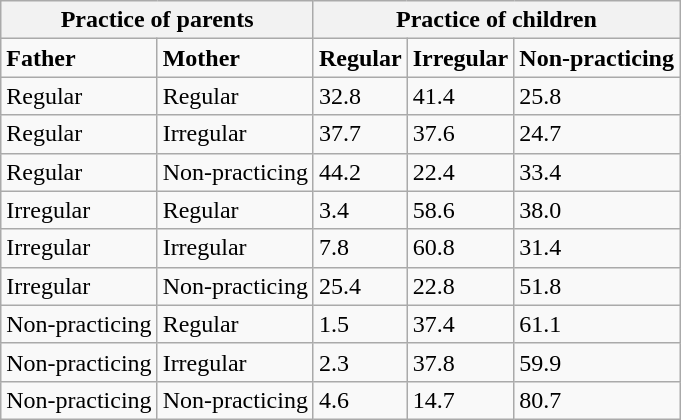<table class="wikitable">
<tr>
<th colspan="2">Practice of parents</th>
<th colspan="3">Practice of children</th>
</tr>
<tr>
<td><strong>Father</strong></td>
<td><strong>Mother</strong></td>
<td><strong>Regular</strong></td>
<td><strong>Irregular</strong></td>
<td><strong>Non-practicing</strong></td>
</tr>
<tr>
<td>Regular</td>
<td>Regular</td>
<td>32.8</td>
<td>41.4</td>
<td>25.8</td>
</tr>
<tr>
<td>Regular</td>
<td>Irregular</td>
<td>37.7</td>
<td>37.6</td>
<td>24.7</td>
</tr>
<tr>
<td>Regular</td>
<td>Non-practicing</td>
<td>44.2</td>
<td>22.4</td>
<td>33.4</td>
</tr>
<tr>
<td>Irregular</td>
<td>Regular</td>
<td>3.4</td>
<td>58.6</td>
<td>38.0</td>
</tr>
<tr>
<td>Irregular</td>
<td>Irregular</td>
<td>7.8</td>
<td>60.8</td>
<td>31.4</td>
</tr>
<tr>
<td>Irregular</td>
<td>Non-practicing</td>
<td>25.4</td>
<td>22.8</td>
<td>51.8</td>
</tr>
<tr>
<td>Non-practicing</td>
<td>Regular</td>
<td>1.5</td>
<td>37.4</td>
<td>61.1</td>
</tr>
<tr>
<td>Non-practicing</td>
<td>Irregular</td>
<td>2.3</td>
<td>37.8</td>
<td>59.9</td>
</tr>
<tr>
<td>Non-practicing</td>
<td>Non-practicing</td>
<td>4.6</td>
<td>14.7</td>
<td>80.7</td>
</tr>
</table>
